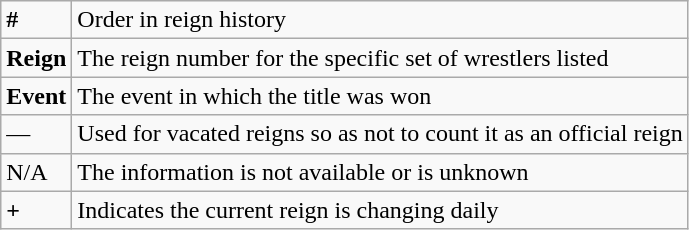<table class="wikitable">
<tr>
<td><strong>#</strong></td>
<td>Order in reign history</td>
</tr>
<tr>
<td><strong>Reign</strong></td>
<td>The reign number for the specific set of wrestlers listed</td>
</tr>
<tr>
<td><strong>Event</strong></td>
<td>The event in which the title was won</td>
</tr>
<tr>
<td>—</td>
<td>Used for vacated reigns so as not to count it as an official reign</td>
</tr>
<tr>
<td>N/A</td>
<td>The information is not available or is unknown</td>
</tr>
<tr>
<td><strong>+</strong></td>
<td>Indicates the current reign is changing daily</td>
</tr>
</table>
